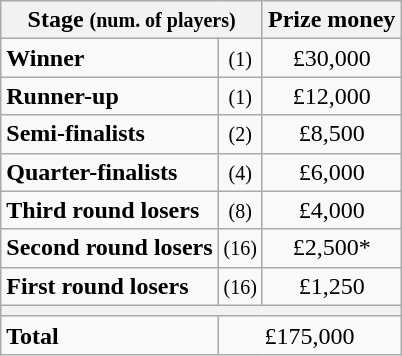<table class="wikitable">
<tr>
<th colspan=2>Stage <small>(num. of players)</small></th>
<th>Prize money</th>
</tr>
<tr>
<td><strong>Winner</strong></td>
<td align=center><small>(1)</small></td>
<td align=center>£30,000</td>
</tr>
<tr>
<td><strong>Runner-up</strong></td>
<td align=center><small>(1)</small></td>
<td align=center>£12,000</td>
</tr>
<tr>
<td><strong>Semi-finalists</strong></td>
<td align=center><small>(2)</small></td>
<td align=center>£8,500</td>
</tr>
<tr>
<td><strong>Quarter-finalists</strong></td>
<td align=center><small>(4)</small></td>
<td align=center>£6,000</td>
</tr>
<tr>
<td><strong>Third round losers</strong></td>
<td align=center><small>(8)</small></td>
<td align=center>£4,000</td>
</tr>
<tr>
<td><strong>Second round losers</strong></td>
<td align=center><small>(16)</small></td>
<td align=center>£2,500*</td>
</tr>
<tr>
<td><strong>First round losers</strong></td>
<td align=center><small>(16)</small></td>
<td align=center>£1,250</td>
</tr>
<tr>
<th colspan=3></th>
</tr>
<tr>
<td><strong>Total</strong></td>
<td align=center colspan=2>£175,000</td>
</tr>
</table>
